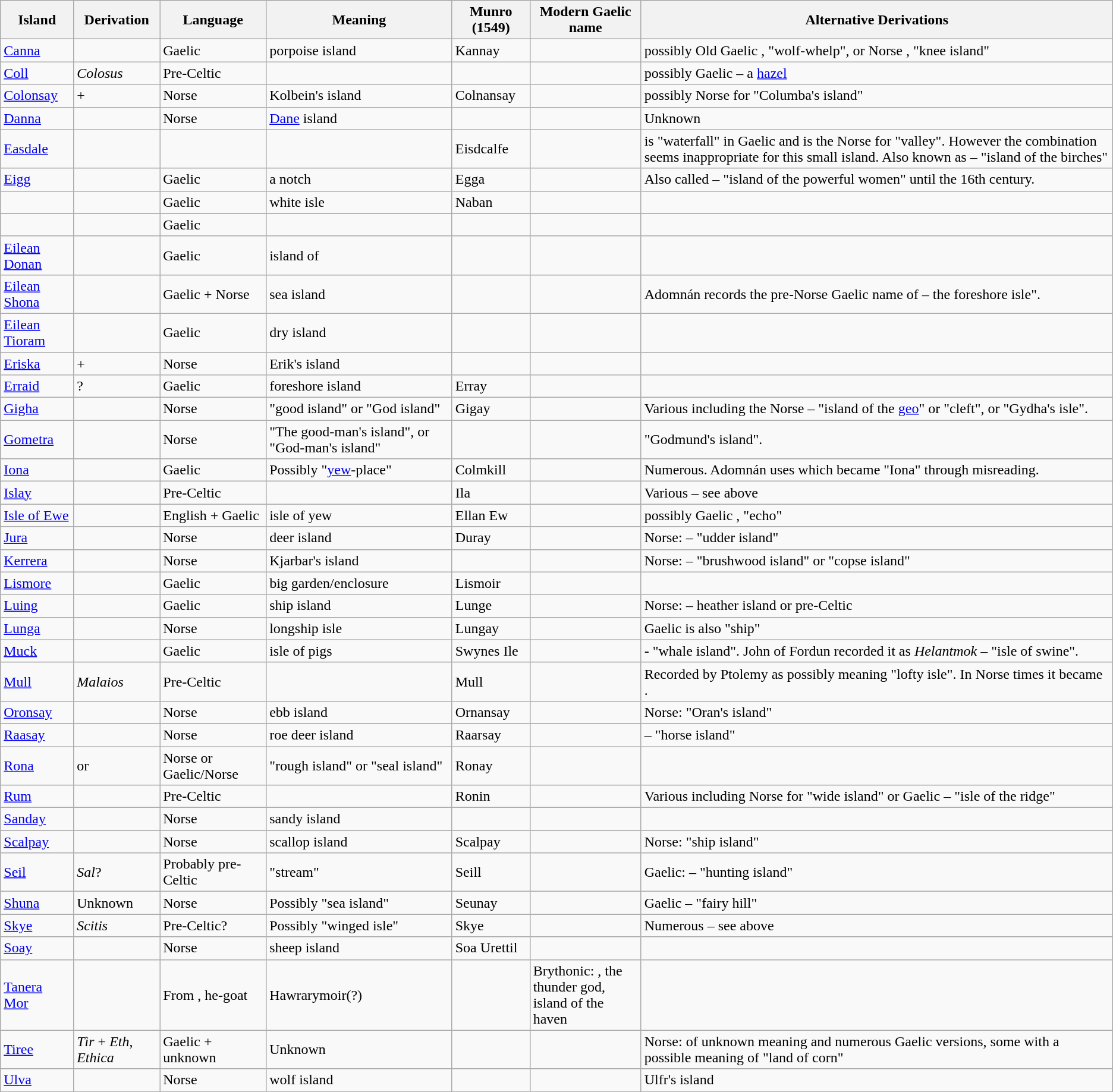<table class="wikitable sortable">
<tr>
<th>Island</th>
<th>Derivation</th>
<th>Language</th>
<th>Meaning</th>
<th>Munro (1549)</th>
<th style="width:10%;">Modern Gaelic name</th>
<th>Alternative Derivations</th>
</tr>
<tr>
<td><a href='#'>Canna</a></td>
<td><em></em></td>
<td>Gaelic</td>
<td>porpoise island</td>
<td>Kannay</td>
<td><em></em></td>
<td>possibly Old Gaelic <em></em>, "wolf-whelp", or Norse <em></em>, "knee island"</td>
</tr>
<tr>
<td><a href='#'>Coll</a></td>
<td><em>Colosus</em></td>
<td>Pre-Celtic</td>
<td></td>
<td></td>
<td><em></em></td>
<td>possibly Gaelic <em></em> – a <a href='#'>hazel</a></td>
</tr>
<tr>
<td><a href='#'>Colonsay</a></td>
<td> + </td>
<td>Norse</td>
<td>Kolbein's island</td>
<td>Colnansay</td>
<td><em></em></td>
<td>possibly Norse for "Columba's island"</td>
</tr>
<tr>
<td><a href='#'>Danna</a></td>
<td></td>
<td>Norse</td>
<td><a href='#'>Dane</a> island</td>
<td></td>
<td><em></em></td>
<td>Unknown</td>
</tr>
<tr>
<td><a href='#'>Easdale</a></td>
<td></td>
<td></td>
<td></td>
<td>Eisdcalfe</td>
<td><em></em></td>
<td><em></em> is "waterfall" in Gaelic and <em></em> is the Norse for "valley". However the combination seems inappropriate for this small island. Also known as <em></em> – "island of the birches"</td>
</tr>
<tr>
<td><a href='#'>Eigg</a></td>
<td><em></em></td>
<td>Gaelic</td>
<td>a notch</td>
<td>Egga</td>
<td><em></em></td>
<td>Also called <em></em> – "island of the powerful women" until the 16th century.</td>
</tr>
<tr>
<td></td>
<td></td>
<td>Gaelic</td>
<td>white isle</td>
<td>Naban</td>
<td><em></em></td>
<td></td>
</tr>
<tr>
<td></td>
<td></td>
<td>Gaelic</td>
<td></td>
<td></td>
<td></td>
<td></td>
</tr>
<tr>
<td><a href='#'>Eilean Donan</a></td>
<td></td>
<td>Gaelic</td>
<td>island of </td>
<td></td>
<td><em></em></td>
<td></td>
</tr>
<tr>
<td><a href='#'>Eilean Shona</a></td>
<td></td>
<td>Gaelic + Norse</td>
<td>sea island</td>
<td></td>
<td><em></em></td>
<td>Adomnán records the pre-Norse Gaelic name of <em></em> – the foreshore isle".</td>
</tr>
<tr>
<td><a href='#'>Eilean Tioram</a></td>
<td></td>
<td>Gaelic</td>
<td>dry island</td>
<td></td>
<td></td>
<td></td>
</tr>
<tr>
<td><a href='#'>Eriska</a></td>
<td> + </td>
<td>Norse</td>
<td>Erik's island</td>
<td></td>
<td></td>
<td></td>
</tr>
<tr>
<td><a href='#'>Erraid</a></td>
<td><em></em>?</td>
<td>Gaelic</td>
<td>foreshore island</td>
<td>Erray</td>
<td><em></em></td>
<td></td>
</tr>
<tr>
<td><a href='#'>Gigha</a></td>
<td><em></em></td>
<td>Norse</td>
<td>"good island" or "God island"</td>
<td>Gigay</td>
<td><em></em></td>
<td>Various including the Norse <em></em> – "island of the <a href='#'>geo</a>" or "cleft", or "Gydha's isle".</td>
</tr>
<tr>
<td><a href='#'>Gometra</a></td>
<td></td>
<td>Norse</td>
<td>"The good-man's island", or "God-man's island"</td>
<td></td>
<td><em></em></td>
<td>"Godmund's island".</td>
</tr>
<tr>
<td><a href='#'>Iona</a></td>
<td><em></em></td>
<td>Gaelic</td>
<td>Possibly "<a href='#'>yew</a>-place"</td>
<td>Colmkill</td>
<td></td>
<td>Numerous. Adomnán uses <em></em> which became "Iona" through misreading.</td>
</tr>
<tr>
<td><a href='#'>Islay</a></td>
<td></td>
<td>Pre-Celtic</td>
<td></td>
<td>Ila</td>
<td></td>
<td>Various – see above</td>
</tr>
<tr>
<td><a href='#'>Isle of Ewe</a></td>
<td><em></em></td>
<td>English + Gaelic</td>
<td>isle of yew</td>
<td>Ellan Ew</td>
<td></td>
<td>possibly Gaelic <em></em>, "echo"</td>
</tr>
<tr>
<td><a href='#'>Jura</a></td>
<td><em></em></td>
<td>Norse</td>
<td>deer island</td>
<td>Duray</td>
<td><em></em></td>
<td>Norse: <em></em> – "udder island"</td>
</tr>
<tr>
<td><a href='#'>Kerrera</a></td>
<td><em></em></td>
<td>Norse</td>
<td>Kjarbar's island</td>
<td></td>
<td><em></em></td>
<td>Norse: <em></em> – "brushwood island" or "copse island"</td>
</tr>
<tr>
<td><a href='#'>Lismore</a></td>
<td><em></em></td>
<td>Gaelic</td>
<td>big garden/enclosure</td>
<td>Lismoir</td>
<td><em></em></td>
<td></td>
</tr>
<tr>
<td><a href='#'>Luing</a></td>
<td></td>
<td>Gaelic</td>
<td>ship island</td>
<td>Lunge</td>
<td><em></em></td>
<td>Norse: <em></em> – heather island or pre-Celtic</td>
</tr>
<tr>
<td><a href='#'>Lunga</a></td>
<td><em></em></td>
<td>Norse</td>
<td>longship isle</td>
<td>Lungay</td>
<td><em></em></td>
<td>Gaelic <em></em> is also "ship"</td>
</tr>
<tr>
<td><a href='#'>Muck</a></td>
<td><em></em></td>
<td>Gaelic</td>
<td>isle of pigs</td>
<td>Swynes Ile</td>
<td><em></em></td>
<td><em></em>- "whale island". John of Fordun recorded it as <em>Helantmok</em> – "isle of swine".</td>
</tr>
<tr>
<td><a href='#'>Mull</a></td>
<td><em>Malaios</em></td>
<td>Pre-Celtic</td>
<td></td>
<td>Mull</td>
<td><em></em></td>
<td>Recorded by Ptolemy as  possibly meaning "lofty isle". In Norse times it became <em></em>.</td>
</tr>
<tr>
<td><a href='#'>Oronsay</a></td>
<td></td>
<td>Norse</td>
<td>ebb island</td>
<td>Ornansay</td>
<td><em></em></td>
<td>Norse: "Oran's island"</td>
</tr>
<tr>
<td><a href='#'>Raasay</a></td>
<td><em></em></td>
<td>Norse</td>
<td>roe deer island</td>
<td>Raarsay</td>
<td><em></em></td>
<td><em></em> – "horse island"</td>
</tr>
<tr>
<td><a href='#'>Rona</a></td>
<td><em></em> or <em></em></td>
<td>Norse or Gaelic/Norse</td>
<td>"rough island" or "seal island"</td>
<td>Ronay</td>
<td><em></em></td>
<td></td>
</tr>
<tr>
<td><a href='#'>Rum</a></td>
<td></td>
<td>Pre-Celtic</td>
<td></td>
<td>Ronin</td>
<td><em></em></td>
<td>Various including Norse <em></em> for "wide island" or Gaelic <em></em> – "isle of the ridge"</td>
</tr>
<tr>
<td><a href='#'>Sanday</a></td>
<td><em></em></td>
<td>Norse</td>
<td>sandy island</td>
<td></td>
<td><em></em></td>
<td></td>
</tr>
<tr>
<td><a href='#'>Scalpay</a></td>
<td><em></em></td>
<td>Norse</td>
<td>scallop island</td>
<td>Scalpay</td>
<td><em></em></td>
<td>Norse: "ship island"</td>
</tr>
<tr>
<td><a href='#'>Seil</a></td>
<td><em>Sal</em>?</td>
<td>Probably pre-Celtic</td>
<td>"stream"</td>
<td>Seill</td>
<td><em></em></td>
<td>Gaelic: <em></em> – "hunting island"</td>
</tr>
<tr>
<td><a href='#'>Shuna</a></td>
<td>Unknown</td>
<td>Norse</td>
<td>Possibly "sea island"</td>
<td>Seunay</td>
<td><em></em></td>
<td>Gaelic <em></em> – "fairy hill"</td>
</tr>
<tr>
<td><a href='#'>Skye</a></td>
<td><em>Scitis</em></td>
<td>Pre-Celtic?</td>
<td>Possibly "winged isle"</td>
<td>Skye</td>
<td><em></em></td>
<td>Numerous – see above</td>
</tr>
<tr>
<td><a href='#'>Soay</a></td>
<td><em></em></td>
<td>Norse</td>
<td>sheep island</td>
<td>Soa Urettil</td>
<td><em></em></td>
<td></td>
</tr>
<tr>
<td><a href='#'>Tanera Mor</a></td>
<td><em></em></td>
<td>From , he-goat</td>
<td>Hawrarymoir(?)</td>
<td><em></em></td>
<td>Brythonic: <em></em>, the thunder god, island of the haven</td>
</tr>
<tr>
<td><a href='#'>Tiree</a></td>
<td><em>Tìr</em> + <em>Eth</em>, <em>Ethica</em></td>
<td>Gaelic + unknown</td>
<td>Unknown</td>
<td></td>
<td><em></em></td>
<td>Norse: <em></em> of unknown meaning and numerous Gaelic versions, some with a possible meaning of "land of corn"</td>
</tr>
<tr>
<td><a href='#'>Ulva</a></td>
<td></td>
<td>Norse</td>
<td>wolf island</td>
<td></td>
<td><em></em></td>
<td>Ulfr's island</td>
</tr>
</table>
